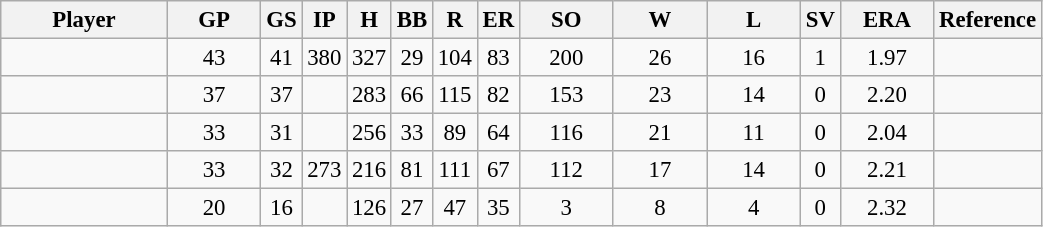<table class="wikitable sortable" style="text-align:center; font-size: 95%;">
<tr>
<th bgcolor="#DDDDFF" width="16%">Player</th>
<th bgcolor="#DDDDFF" width="9%">GP</th>
<th>GS</th>
<th>IP</th>
<th>H</th>
<th>BB</th>
<th>R</th>
<th>ER</th>
<th bgcolor="#DDDDFF" width="9%">SO</th>
<th bgcolor="#DDDDFF" width="9%">W</th>
<th bgcolor="#DDDDFF" width="9%">L</th>
<th>SV</th>
<th bgcolor="#DDDDFF" width="9%">ERA</th>
<th>Reference</th>
</tr>
<tr>
<td></td>
<td>43</td>
<td>41</td>
<td>380</td>
<td>327</td>
<td>29</td>
<td>104</td>
<td>83</td>
<td>200</td>
<td>26</td>
<td>16</td>
<td>1</td>
<td>1.97</td>
<td></td>
</tr>
<tr>
<td></td>
<td>37</td>
<td>37</td>
<td></td>
<td>283</td>
<td>66</td>
<td>115</td>
<td>82</td>
<td>153</td>
<td>23</td>
<td>14</td>
<td>0</td>
<td>2.20</td>
<td></td>
</tr>
<tr>
<td></td>
<td>33</td>
<td>31</td>
<td></td>
<td>256</td>
<td>33</td>
<td>89</td>
<td>64</td>
<td>116</td>
<td>21</td>
<td>11</td>
<td>0</td>
<td>2.04</td>
<td></td>
</tr>
<tr>
<td></td>
<td>33</td>
<td>32</td>
<td>273</td>
<td>216</td>
<td>81</td>
<td>111</td>
<td>67</td>
<td>112</td>
<td>17</td>
<td>14</td>
<td>0</td>
<td>2.21</td>
<td></td>
</tr>
<tr>
<td></td>
<td>20</td>
<td>16</td>
<td></td>
<td>126</td>
<td>27</td>
<td>47</td>
<td>35</td>
<td>3</td>
<td>8</td>
<td>4</td>
<td>0</td>
<td>2.32</td>
<td></td>
</tr>
</table>
